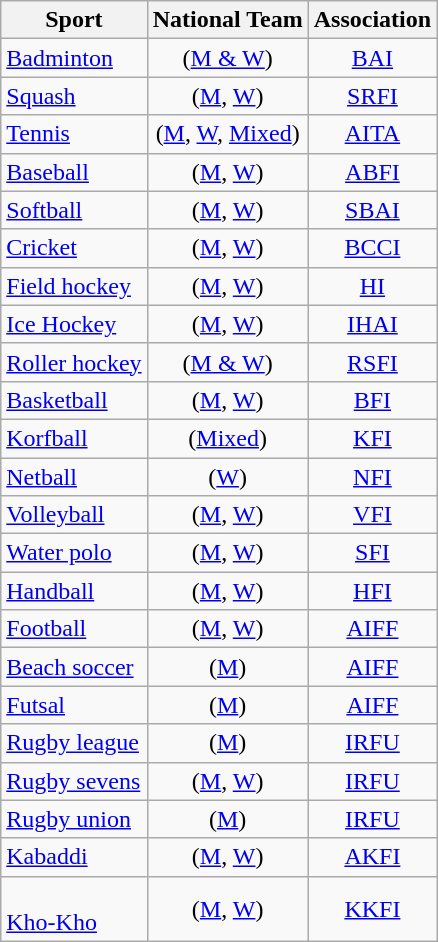<table class="wikitable sortable" style="text-align:center; font-size:100%;">
<tr>
<th>Sport</th>
<th>National Team</th>
<th>Association</th>
</tr>
<tr>
<td style="text-align:left"><a href='#'>Badminton</a> </td>
<td>(<a href='#'>M & W</a>)</td>
<td><a href='#'>BAI</a></td>
</tr>
<tr>
<td style="text-align:left"><a href='#'>Squash</a> </td>
<td>(<a href='#'>M</a>, <a href='#'>W</a>)</td>
<td><a href='#'>SRFI</a></td>
</tr>
<tr>
<td style="text-align:left"><a href='#'>Tennis</a> </td>
<td>(<a href='#'>M</a>, <a href='#'>W</a>, <a href='#'>Mixed</a>)</td>
<td><a href='#'>AITA</a></td>
</tr>
<tr>
<td style="text-align:left"><a href='#'>Baseball</a> </td>
<td>(<a href='#'>M</a>, <a href='#'>W</a>)</td>
<td><a href='#'>ABFI</a></td>
</tr>
<tr>
<td style="text-align:left"><a href='#'>Softball</a> </td>
<td>(<a href='#'>M</a>, <a href='#'>W</a>)</td>
<td><a href='#'>SBAI</a></td>
</tr>
<tr>
<td style="text-align:left"><a href='#'>Cricket</a> </td>
<td>(<a href='#'>M</a>, <a href='#'>W</a>)</td>
<td><a href='#'>BCCI</a></td>
</tr>
<tr>
<td style="text-align:left"><a href='#'>Field hockey</a> </td>
<td>(<a href='#'>M</a>, <a href='#'>W</a>)</td>
<td><a href='#'>HI</a></td>
</tr>
<tr>
<td style="text-align:left"><a href='#'>Ice Hockey</a> </td>
<td>(<a href='#'>M</a>, <a href='#'>W</a>)</td>
<td><a href='#'>IHAI</a></td>
</tr>
<tr>
<td style="text-align:left"><a href='#'>Roller hockey</a> </td>
<td>(<a href='#'>M & W</a>)</td>
<td><a href='#'>RSFI</a></td>
</tr>
<tr>
<td style="text-align:left"><a href='#'>Basketball</a> </td>
<td>(<a href='#'>M</a>, <a href='#'>W</a>)</td>
<td><a href='#'>BFI</a></td>
</tr>
<tr>
<td style="text-align:left"><a href='#'>Korfball</a> </td>
<td>(<a href='#'>Mixed</a>)</td>
<td><a href='#'>KFI</a></td>
</tr>
<tr>
<td style="text-align:left"><a href='#'>Netball</a> </td>
<td>(<a href='#'>W</a>)</td>
<td><a href='#'>NFI</a></td>
</tr>
<tr>
<td style="text-align:left"><a href='#'>Volleyball</a> </td>
<td>(<a href='#'>M</a>, <a href='#'>W</a>)</td>
<td><a href='#'>VFI</a></td>
</tr>
<tr>
<td style="text-align:left"><a href='#'>Water polo</a> </td>
<td>(<a href='#'>M</a>, <a href='#'>W</a>)</td>
<td><a href='#'>SFI</a></td>
</tr>
<tr>
<td style="text-align:left"><a href='#'>Handball</a> </td>
<td>(<a href='#'>M</a>, <a href='#'>W</a>)</td>
<td><a href='#'>HFI</a></td>
</tr>
<tr>
<td style="text-align:left"><a href='#'>Football</a> </td>
<td>(<a href='#'>M</a>, <a href='#'>W</a>)</td>
<td><a href='#'>AIFF</a></td>
</tr>
<tr>
<td style="text-align:left"><a href='#'>Beach soccer</a> </td>
<td>(<a href='#'>M</a>)</td>
<td><a href='#'>AIFF</a></td>
</tr>
<tr>
<td style="text-align:left"><a href='#'>Futsal</a> </td>
<td>(<a href='#'>M</a>)</td>
<td><a href='#'>AIFF</a></td>
</tr>
<tr>
<td style="text-align:left"><a href='#'>Rugby league</a> </td>
<td>(<a href='#'>M</a>)</td>
<td><a href='#'>IRFU</a></td>
</tr>
<tr>
<td style="text-align:left"><a href='#'>Rugby sevens</a> </td>
<td>(<a href='#'>M</a>, <a href='#'>W</a>)</td>
<td><a href='#'>IRFU</a></td>
</tr>
<tr>
<td style="text-align:left"><a href='#'>Rugby union</a> </td>
<td>(<a href='#'>M</a>)</td>
<td><a href='#'>IRFU</a></td>
</tr>
<tr>
<td style="text-align:left"><a href='#'>Kabaddi</a> </td>
<td>(<a href='#'>M</a>, <a href='#'>W</a>)</td>
<td><a href='#'>AKFI</a></td>
</tr>
<tr>
<td style="text-align:left"><br><a href='#'>Kho-Kho</a> </td>
<td>(<a href='#'>M</a>, <a href='#'>W</a>)</td>
<td><a href='#'>KKFI</a></td>
</tr>
</table>
